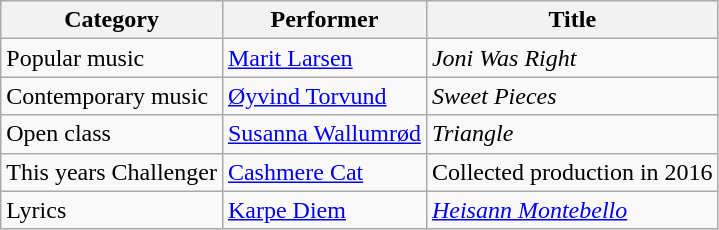<table class="wikitable">
<tr>
<th>Category</th>
<th>Performer</th>
<th>Title</th>
</tr>
<tr -->
<td>Popular music</td>
<td><a href='#'>Marit Larsen</a></td>
<td><em>Joni Was Right</em></td>
</tr>
<tr -->
<td>Contemporary music</td>
<td><a href='#'>Øyvind Torvund</a></td>
<td><em>Sweet Pieces</em></td>
</tr>
<tr -->
<td>Open class</td>
<td><a href='#'>Susanna Wallumrød</a></td>
<td><em>Triangle</em></td>
</tr>
<tr -->
<td>This years Challenger</td>
<td><a href='#'>Cashmere Cat</a></td>
<td>Collected production in 2016</td>
</tr>
<tr -->
<td>Lyrics</td>
<td><a href='#'>Karpe Diem</a></td>
<td><em><a href='#'>Heisann Montebello</a></em></td>
</tr>
</table>
